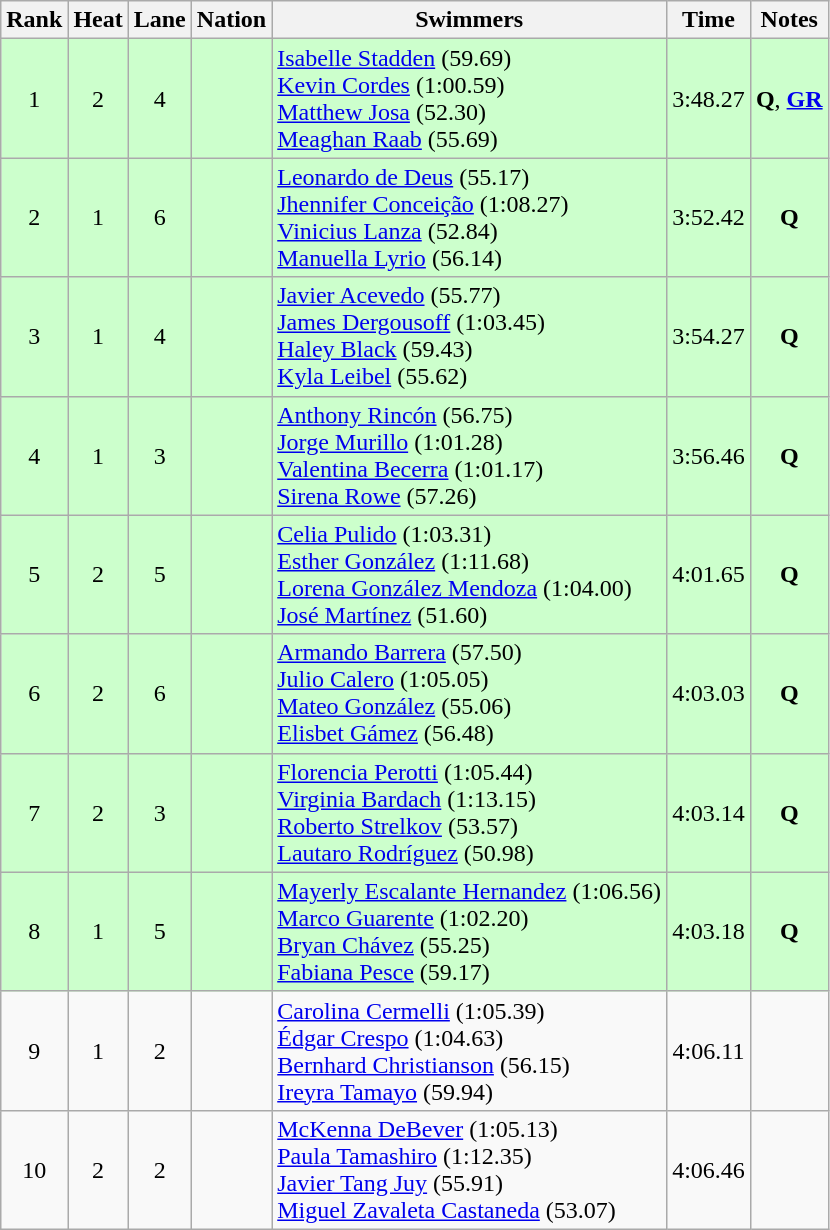<table class="wikitable sortable" style="text-align:center">
<tr>
<th>Rank</th>
<th>Heat</th>
<th>Lane</th>
<th>Nation</th>
<th>Swimmers</th>
<th>Time</th>
<th>Notes</th>
</tr>
<tr bgcolor=ccffcc>
<td>1</td>
<td>2</td>
<td>4</td>
<td align="left"></td>
<td align="left"><a href='#'>Isabelle Stadden</a> (59.69)<br><a href='#'>Kevin Cordes</a> (1:00.59)<br><a href='#'>Matthew Josa</a> (52.30) <br><a href='#'>Meaghan Raab</a> (55.69)</td>
<td>3:48.27</td>
<td><strong>Q</strong>, <strong><a href='#'>GR</a></strong></td>
</tr>
<tr bgcolor=ccffcc>
<td>2</td>
<td>1</td>
<td>6</td>
<td align="left"></td>
<td align="left"><a href='#'>Leonardo de Deus</a> (55.17)<br><a href='#'>Jhennifer Conceição</a> (1:08.27)<br><a href='#'>Vinicius Lanza</a> (52.84) <br><a href='#'>Manuella Lyrio</a> (56.14)</td>
<td>3:52.42</td>
<td><strong>Q</strong></td>
</tr>
<tr bgcolor=ccffcc>
<td>3</td>
<td>1</td>
<td>4</td>
<td align="left"></td>
<td align="left"><a href='#'>Javier Acevedo</a> (55.77)<br><a href='#'>James Dergousoff</a> (1:03.45)<br><a href='#'>Haley Black</a> (59.43) <br><a href='#'>Kyla Leibel</a> (55.62)</td>
<td>3:54.27</td>
<td><strong>Q</strong></td>
</tr>
<tr bgcolor=ccffcc>
<td>4</td>
<td>1</td>
<td>3</td>
<td align="left"></td>
<td align="left"><a href='#'>Anthony Rincón</a> (56.75)<br><a href='#'>Jorge Murillo</a> (1:01.28)<br><a href='#'>Valentina Becerra</a> (1:01.17) <br><a href='#'>Sirena Rowe</a> (57.26)</td>
<td>3:56.46</td>
<td><strong>Q</strong></td>
</tr>
<tr bgcolor=ccffcc>
<td>5</td>
<td>2</td>
<td>5</td>
<td align="left"></td>
<td align="left"><a href='#'>Celia Pulido</a> (1:03.31)<br><a href='#'>Esther González</a> (1:11.68)<br><a href='#'>Lorena González Mendoza</a> (1:04.00) <br><a href='#'>José Martínez</a> (51.60)</td>
<td>4:01.65</td>
<td><strong>Q</strong></td>
</tr>
<tr bgcolor=ccffcc>
<td>6</td>
<td>2</td>
<td>6</td>
<td align="left"></td>
<td align="left"><a href='#'>Armando Barrera</a> (57.50)<br><a href='#'>Julio Calero</a> (1:05.05)<br><a href='#'>Mateo González</a> (55.06) <br><a href='#'>Elisbet Gámez</a> (56.48)</td>
<td>4:03.03</td>
<td><strong>Q</strong></td>
</tr>
<tr bgcolor=ccffcc>
<td>7</td>
<td>2</td>
<td>3</td>
<td align="left"></td>
<td align="left"><a href='#'>Florencia Perotti</a> (1:05.44)<br><a href='#'>Virginia Bardach</a> (1:13.15)<br><a href='#'>Roberto Strelkov</a> (53.57) <br><a href='#'>Lautaro Rodríguez</a> (50.98)</td>
<td>4:03.14</td>
<td><strong>Q</strong></td>
</tr>
<tr bgcolor=ccffcc>
<td>8</td>
<td>1</td>
<td>5</td>
<td align="left"></td>
<td align="left"><a href='#'>Mayerly Escalante Hernandez</a> (1:06.56)<br><a href='#'>Marco Guarente</a> (1:02.20)<br><a href='#'>Bryan Chávez</a> (55.25) <br><a href='#'>Fabiana Pesce</a> (59.17)</td>
<td>4:03.18</td>
<td><strong>Q</strong></td>
</tr>
<tr>
<td>9</td>
<td>1</td>
<td>2</td>
<td align="left"></td>
<td align="left"><a href='#'>Carolina Cermelli</a> (1:05.39)<br><a href='#'>Édgar Crespo</a> (1:04.63)<br><a href='#'>Bernhard Christianson</a> (56.15) <br><a href='#'>Ireyra Tamayo</a> (59.94)</td>
<td>4:06.11</td>
<td></td>
</tr>
<tr>
<td>10</td>
<td>2</td>
<td>2</td>
<td align="left"></td>
<td align="left"><a href='#'>McKenna DeBever</a> (1:05.13)<br><a href='#'>Paula Tamashiro</a> (1:12.35)<br><a href='#'>Javier Tang Juy</a> (55.91) <br><a href='#'>Miguel Zavaleta Castaneda</a> (53.07)</td>
<td>4:06.46</td>
<td></td>
</tr>
</table>
